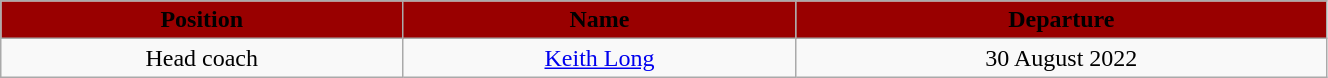<table class="wikitable" style="text-align:center;width:70%;">
<tr>
<th style="background:#990000;color:#000000; text-align:center;">Position</th>
<th style="background:#990000;color:#000000; text-align:center;">Name</th>
<th style="background:#990000;color:#000000; text-align:center;">Departure</th>
</tr>
<tr>
<td>Head coach</td>
<td> <a href='#'>Keith Long</a></td>
<td>30 August 2022</td>
</tr>
</table>
